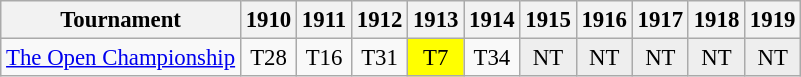<table class="wikitable" style="font-size:95%;text-align:center;">
<tr>
<th>Tournament</th>
<th>1910</th>
<th>1911</th>
<th>1912</th>
<th>1913</th>
<th>1914</th>
<th>1915</th>
<th>1916</th>
<th>1917</th>
<th>1918</th>
<th>1919</th>
</tr>
<tr>
<td align=left><a href='#'>The Open Championship</a></td>
<td>T28</td>
<td>T16</td>
<td>T31</td>
<td style="background:yellow;">T7</td>
<td>T34</td>
<td style="background:#eeeeee;">NT</td>
<td style="background:#eeeeee;">NT</td>
<td style="background:#eeeeee;">NT</td>
<td style="background:#eeeeee;">NT</td>
<td style="background:#eeeeee;">NT</td>
</tr>
</table>
